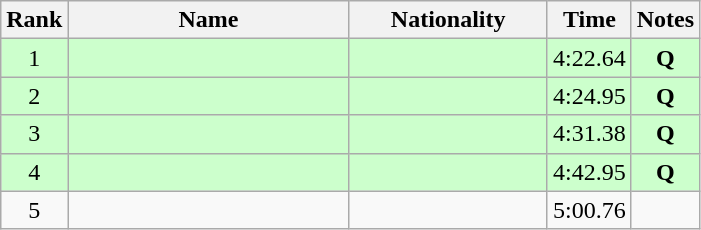<table class="wikitable sortable" style="text-align:center">
<tr>
<th>Rank</th>
<th style="width:180px">Name</th>
<th style="width:125px">Nationality</th>
<th>Time</th>
<th>Notes</th>
</tr>
<tr style="background:#cfc;">
<td>1</td>
<td style="text-align:left;"></td>
<td style="text-align:left;"></td>
<td>4:22.64</td>
<td><strong>Q</strong></td>
</tr>
<tr style="background:#cfc;">
<td>2</td>
<td style="text-align:left;"></td>
<td style="text-align:left;"></td>
<td>4:24.95</td>
<td><strong>Q</strong></td>
</tr>
<tr style="background:#cfc;">
<td>3</td>
<td style="text-align:left;"></td>
<td style="text-align:left;"></td>
<td>4:31.38</td>
<td><strong>Q</strong></td>
</tr>
<tr style="background:#cfc;">
<td>4</td>
<td style="text-align:left;"></td>
<td style="text-align:left;"></td>
<td>4:42.95</td>
<td><strong>Q</strong></td>
</tr>
<tr>
<td>5</td>
<td style="text-align:left;"></td>
<td style="text-align:left;"></td>
<td>5:00.76</td>
<td></td>
</tr>
</table>
